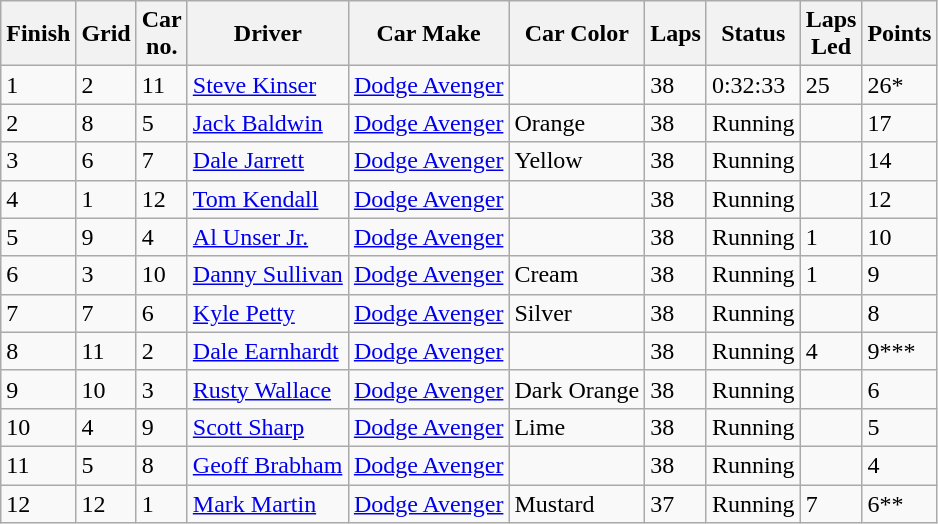<table class="wikitable">
<tr>
<th>Finish</th>
<th>Grid</th>
<th>Car<br>no.</th>
<th>Driver</th>
<th>Car Make</th>
<th>Car Color</th>
<th>Laps</th>
<th>Status</th>
<th>Laps<br>Led</th>
<th>Points</th>
</tr>
<tr>
<td>1</td>
<td>2</td>
<td>11</td>
<td> <a href='#'>Steve Kinser</a></td>
<td><a href='#'>Dodge Avenger</a></td>
<td><div></div></td>
<td>38</td>
<td>0:32:33</td>
<td>25</td>
<td>26*</td>
</tr>
<tr>
<td>2</td>
<td>8</td>
<td>5</td>
<td> <a href='#'>Jack Baldwin</a></td>
<td><a href='#'>Dodge Avenger</a></td>
<td><div> Orange</div></td>
<td>38</td>
<td>Running</td>
<td></td>
<td>17</td>
</tr>
<tr>
<td>3</td>
<td>6</td>
<td>7</td>
<td> <a href='#'>Dale Jarrett</a></td>
<td><a href='#'>Dodge Avenger</a></td>
<td><div> Yellow</div></td>
<td>38</td>
<td>Running</td>
<td></td>
<td>14</td>
</tr>
<tr>
<td>4</td>
<td>1</td>
<td>12</td>
<td> <a href='#'>Tom Kendall</a></td>
<td><a href='#'>Dodge Avenger</a></td>
<td><div></div></td>
<td>38</td>
<td>Running</td>
<td></td>
<td>12</td>
</tr>
<tr>
<td>5</td>
<td>9</td>
<td>4</td>
<td> <a href='#'>Al Unser Jr.</a></td>
<td><a href='#'>Dodge Avenger</a></td>
<td><div></div></td>
<td>38</td>
<td>Running</td>
<td>1</td>
<td>10</td>
</tr>
<tr>
<td>6</td>
<td>3</td>
<td>10</td>
<td> <a href='#'>Danny Sullivan</a></td>
<td><a href='#'>Dodge Avenger</a></td>
<td><div> Cream</div></td>
<td>38</td>
<td>Running</td>
<td>1</td>
<td>9</td>
</tr>
<tr>
<td>7</td>
<td>7</td>
<td>6</td>
<td> <a href='#'>Kyle Petty</a></td>
<td><a href='#'>Dodge Avenger</a></td>
<td><div> Silver</div></td>
<td>38</td>
<td>Running</td>
<td></td>
<td>8</td>
</tr>
<tr>
<td>8</td>
<td>11</td>
<td>2</td>
<td> <a href='#'>Dale Earnhardt</a></td>
<td><a href='#'>Dodge Avenger</a></td>
<td><div></div></td>
<td>38</td>
<td>Running</td>
<td>4</td>
<td>9***</td>
</tr>
<tr>
<td>9</td>
<td>10</td>
<td>3</td>
<td> <a href='#'>Rusty Wallace</a></td>
<td><a href='#'>Dodge Avenger</a></td>
<td><div> Dark Orange</div></td>
<td>38</td>
<td>Running</td>
<td></td>
<td>6</td>
</tr>
<tr>
<td>10</td>
<td>4</td>
<td>9</td>
<td> <a href='#'>Scott Sharp</a></td>
<td><a href='#'>Dodge Avenger</a></td>
<td><div> Lime</div></td>
<td>38</td>
<td>Running</td>
<td></td>
<td>5</td>
</tr>
<tr>
<td>11</td>
<td>5</td>
<td>8</td>
<td> <a href='#'>Geoff Brabham</a></td>
<td><a href='#'>Dodge Avenger</a></td>
<td><div></div></td>
<td>38</td>
<td>Running</td>
<td></td>
<td>4</td>
</tr>
<tr>
<td>12</td>
<td>12</td>
<td>1</td>
<td> <a href='#'>Mark Martin</a></td>
<td><a href='#'>Dodge Avenger</a></td>
<td><div> Mustard</div></td>
<td>37</td>
<td>Running</td>
<td>7</td>
<td>6**</td>
</tr>
</table>
